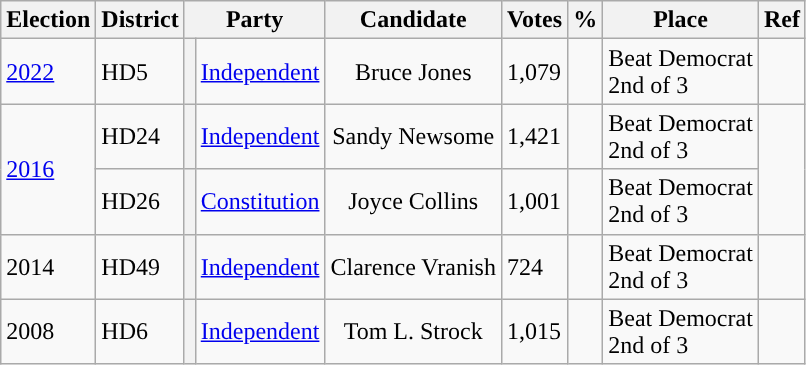<table class="wikitable sortable">
<tr>
<th>Election</th>
<th>District</th>
<th colspan=2>Party</th>
<th>Candidate</th>
<th>Votes</th>
<th>%</th>
<th>Place</th>
<th>Ref</th>
</tr>
<tr>
<td><a href='#'>2022</a></td>
<td>HD5</td>
<th style="background-color:"></th>
<td><a href='#'>Independent</a></td>
<td align="center">Bruce Jones</td>
<td>1,079</td>
<td></td>
<td>Beat Democrat<br>2nd of 3</td>
<td></td>
</tr>
<tr>
<td rowspan=2><a href='#'>2016</a></td>
<td>HD24</td>
<th style="background-color:"></th>
<td><a href='#'>Independent</a></td>
<td align="center">Sandy Newsome</td>
<td>1,421</td>
<td></td>
<td>Beat Democrat<br>2nd of 3</td>
<td rowspan=2></td>
</tr>
<tr>
<td>HD26</td>
<th style="background-color:"></th>
<td><a href='#'>Constitution</a></td>
<td align="center">Joyce Collins</td>
<td>1,001</td>
<td></td>
<td>Beat Democrat<br>2nd of 3</td>
</tr>
<tr>
<td>2014</td>
<td>HD49</td>
<th style="background-color:"></th>
<td><a href='#'>Independent</a></td>
<td align="center">Clarence Vranish</td>
<td>724</td>
<td></td>
<td>Beat Democrat<br>2nd of 3</td>
<td></td>
</tr>
<tr>
<td>2008</td>
<td>HD6</td>
<th style="background-color:"></th>
<td><a href='#'>Independent</a></td>
<td align="center">Tom L. Strock</td>
<td>1,015</td>
<td></td>
<td>Beat Democrat<br>2nd of 3</td>
<td></td>
</tr>
</table>
